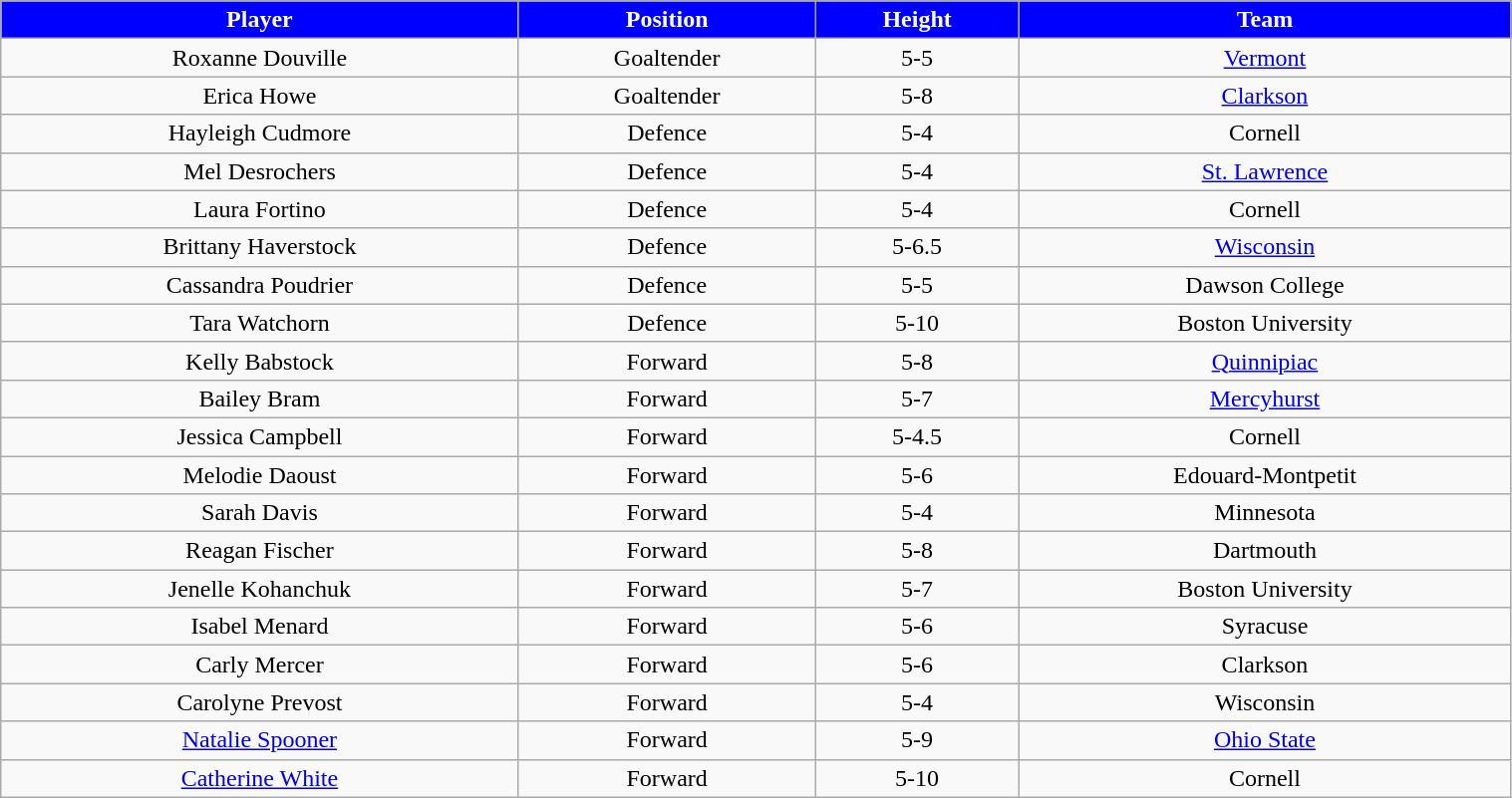<table class="wikitable" style="width:80%;">
<tr style="text-align:center; background:blue; color:#fff;">
<td><strong>Player</strong></td>
<td><strong>Position</strong></td>
<td><strong>Height</strong></td>
<td><strong>Team</strong></td>
</tr>
<tr style="text-align:center;" bgcolor="">
<td>Roxanne Douville</td>
<td>Goaltender</td>
<td>5-5</td>
<td><a href='#'>Vermont</a></td>
</tr>
<tr style="text-align:center;" bgcolor="">
<td>Erica Howe</td>
<td>Goaltender</td>
<td>5-8</td>
<td><a href='#'>Clarkson</a></td>
</tr>
<tr style="text-align:center;" bgcolor="">
<td>Hayleigh Cudmore</td>
<td>Defence</td>
<td>5-4</td>
<td>Cornell</td>
</tr>
<tr style="text-align:center;" bgcolor="">
<td>Mel Desrochers</td>
<td>Defence</td>
<td>5-4</td>
<td><a href='#'>St. Lawrence</a></td>
</tr>
<tr style="text-align:center;" bgcolor="">
<td>Laura Fortino</td>
<td>Defence</td>
<td>5-4</td>
<td>Cornell</td>
</tr>
<tr style="text-align:center;" bgcolor="">
<td>Brittany Haverstock</td>
<td>Defence</td>
<td>5-6.5</td>
<td><a href='#'>Wisconsin</a></td>
</tr>
<tr style="text-align:center;" bgcolor="">
<td>Cassandra Poudrier</td>
<td>Defence</td>
<td>5-5</td>
<td>Dawson College</td>
</tr>
<tr style="text-align:center;" bgcolor="">
<td>Tara Watchorn</td>
<td>Defence</td>
<td>5-10</td>
<td>Boston University</td>
</tr>
<tr style="text-align:center;" bgcolor="">
<td>Kelly Babstock</td>
<td>Forward</td>
<td>5-8</td>
<td><a href='#'>Quinnipiac</a></td>
</tr>
<tr style="text-align:center;" bgcolor="">
<td>Bailey Bram</td>
<td>Forward</td>
<td>5-7</td>
<td><a href='#'>Mercyhurst</a></td>
</tr>
<tr style="text-align:center;" bgcolor="">
<td>Jessica Campbell</td>
<td>Forward</td>
<td>5-4.5</td>
<td>Cornell</td>
</tr>
<tr style="text-align:center;" bgcolor="">
<td>Melodie Daoust</td>
<td>Forward</td>
<td>5-6</td>
<td>Edouard-Montpetit</td>
</tr>
<tr style="text-align:center;" bgcolor="">
<td>Sarah Davis</td>
<td>Forward</td>
<td>5-4</td>
<td>Minnesota</td>
</tr>
<tr style="text-align:center;" bgcolor="">
<td>Reagan Fischer</td>
<td>Forward</td>
<td>5-8</td>
<td>Dartmouth</td>
</tr>
<tr style="text-align:center;" bgcolor="">
<td>Jenelle Kohanchuk</td>
<td>Forward</td>
<td>5-7</td>
<td>Boston University</td>
</tr>
<tr style="text-align:center;" bgcolor="">
<td>Isabel Menard</td>
<td>Forward</td>
<td>5-6</td>
<td>Syracuse</td>
</tr>
<tr style="text-align:center;" bgcolor="">
<td>Carly Mercer</td>
<td>Forward</td>
<td>5-6</td>
<td>Clarkson</td>
</tr>
<tr style="text-align:center;" bgcolor="">
<td>Carolyne Prevost</td>
<td>Forward</td>
<td>5-4</td>
<td>Wisconsin</td>
</tr>
<tr style="text-align:center;" bgcolor="">
<td><a href='#'>Natalie Spooner</a></td>
<td>Forward</td>
<td>5-9</td>
<td><a href='#'>Ohio State</a></td>
</tr>
<tr style="text-align:center;" bgcolor="">
<td><a href='#'>Catherine White</a></td>
<td>Forward</td>
<td>5-10</td>
<td>Cornell</td>
</tr>
</table>
